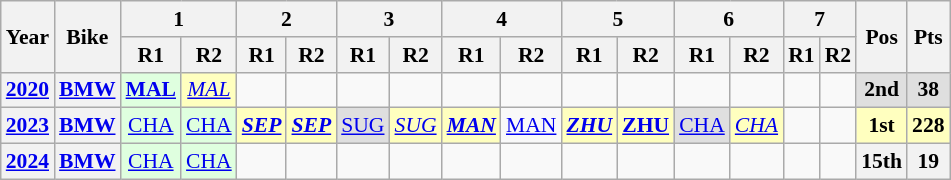<table class="wikitable" style="text-align:center; font-size:90%">
<tr>
<th valign="middle" rowspan=2>Year</th>
<th valign="middle" rowspan=2>Bike</th>
<th colspan=2>1</th>
<th colspan=2>2</th>
<th colspan=2>3</th>
<th colspan=2>4</th>
<th colspan=2>5</th>
<th colspan=2>6</th>
<th colspan=2>7</th>
<th rowspan=2>Pos</th>
<th rowspan=2>Pts</th>
</tr>
<tr>
<th>R1</th>
<th>R2</th>
<th>R1</th>
<th>R2</th>
<th>R1</th>
<th>R2</th>
<th>R1</th>
<th>R2</th>
<th>R1</th>
<th>R2</th>
<th>R1</th>
<th>R2</th>
<th>R1</th>
<th>R2</th>
</tr>
<tr>
<th><a href='#'>2020</a></th>
<th><a href='#'>BMW</a></th>
<td style="background:#dfffdf;"><strong><a href='#'>MAL</a></strong><br></td>
<td style="background:#ffffbf;"><em><a href='#'>MAL</a></em><br></td>
<td></td>
<td></td>
<td></td>
<td></td>
<td></td>
<td></td>
<td></td>
<td></td>
<td></td>
<td></td>
<td></td>
<td></td>
<th style="background:#dfdfdf;">2nd</th>
<th style="background:#dfdfdf;">38</th>
</tr>
<tr>
<th><a href='#'>2023</a></th>
<th><a href='#'>BMW</a></th>
<td style="background:#dfffdf;"><a href='#'>CHA</a><br></td>
<td style="background:#dfffdf;"><a href='#'>CHA</a><br></td>
<td style="background:#ffffbf;"><strong><em><a href='#'>SEP</a></em></strong><br></td>
<td style="background:#ffffbf;"><strong><em><a href='#'>SEP</a></em></strong><br></td>
<td style="background:#dfdfdf;"><a href='#'>SUG</a><br></td>
<td style="background:#ffffbf;"><em><a href='#'>SUG</a></em><br></td>
<td style="background:#ffffbf;"><strong><em><a href='#'>MAN</a></em></strong><br></td>
<td style="background:#;"><a href='#'>MAN</a><br></td>
<td style="background:#ffffbf;"><strong><em><a href='#'>ZHU</a></em></strong><br></td>
<td style="background:#ffffbf;"><strong><a href='#'>ZHU</a></strong><br></td>
<td style="background:#dfdfdf;"><a href='#'>CHA</a><br></td>
<td style="background:#ffffbf;"><em><a href='#'>CHA</a></em><br></td>
<td></td>
<td></td>
<th style="background:#ffffbf;">1st</th>
<th style="background:#ffffbf;">228</th>
</tr>
<tr>
<th><a href='#'>2024</a></th>
<th><a href='#'>BMW</a></th>
<td style="background:#dfffdf;"><a href='#'>CHA</a><br></td>
<td style="background:#dfffdf;"><a href='#'>CHA</a><br></td>
<td></td>
<td></td>
<td></td>
<td></td>
<td></td>
<td></td>
<td></td>
<td></td>
<td></td>
<td></td>
<td></td>
<td></td>
<th style="background:#;">15th</th>
<th style="background:#;">19</th>
</tr>
</table>
